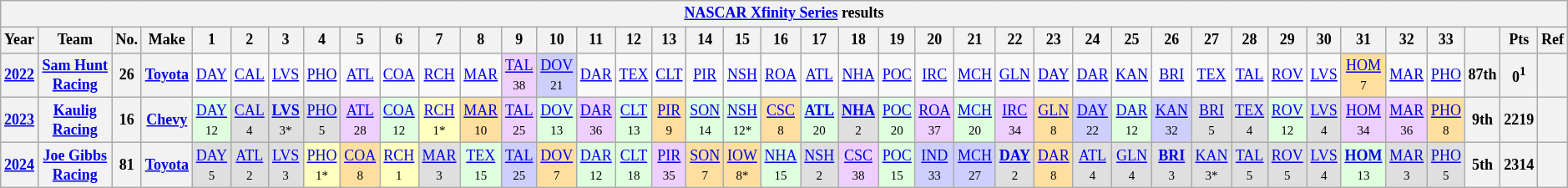<table class="wikitable" style="text-align:center; font-size:75%">
<tr>
<th colspan=40><a href='#'>NASCAR Xfinity Series</a> results</th>
</tr>
<tr>
<th>Year</th>
<th>Team</th>
<th>No.</th>
<th>Make</th>
<th>1</th>
<th>2</th>
<th>3</th>
<th>4</th>
<th>5</th>
<th>6</th>
<th>7</th>
<th>8</th>
<th>9</th>
<th>10</th>
<th>11</th>
<th>12</th>
<th>13</th>
<th>14</th>
<th>15</th>
<th>16</th>
<th>17</th>
<th>18</th>
<th>19</th>
<th>20</th>
<th>21</th>
<th>22</th>
<th>23</th>
<th>24</th>
<th>25</th>
<th>26</th>
<th>27</th>
<th>28</th>
<th>29</th>
<th>30</th>
<th>31</th>
<th>32</th>
<th>33</th>
<th></th>
<th>Pts</th>
<th>Ref</th>
</tr>
<tr>
<th><a href='#'>2022</a></th>
<th><a href='#'>Sam Hunt Racing</a></th>
<th>26</th>
<th><a href='#'>Toyota</a></th>
<td><a href='#'>DAY</a></td>
<td><a href='#'>CAL</a></td>
<td><a href='#'>LVS</a></td>
<td><a href='#'>PHO</a></td>
<td><a href='#'>ATL</a></td>
<td><a href='#'>COA</a></td>
<td><a href='#'>RCH</a></td>
<td><a href='#'>MAR</a></td>
<td style="background:#EFCFFF;"><a href='#'>TAL</a><br><small>38</small></td>
<td style="background:#CFCFFF;"><a href='#'>DOV</a><br><small>21</small></td>
<td><a href='#'>DAR</a></td>
<td><a href='#'>TEX</a></td>
<td><a href='#'>CLT</a></td>
<td><a href='#'>PIR</a></td>
<td><a href='#'>NSH</a></td>
<td><a href='#'>ROA</a></td>
<td><a href='#'>ATL</a></td>
<td><a href='#'>NHA</a></td>
<td><a href='#'>POC</a></td>
<td><a href='#'>IRC</a></td>
<td><a href='#'>MCH</a></td>
<td><a href='#'>GLN</a></td>
<td><a href='#'>DAY</a></td>
<td><a href='#'>DAR</a></td>
<td><a href='#'>KAN</a></td>
<td><a href='#'>BRI</a></td>
<td><a href='#'>TEX</a></td>
<td><a href='#'>TAL</a></td>
<td><a href='#'>ROV</a></td>
<td><a href='#'>LVS</a></td>
<td style="background:#FFDF9F;"><a href='#'>HOM</a><br><small>7</small></td>
<td><a href='#'>MAR</a></td>
<td><a href='#'>PHO</a></td>
<th>87th</th>
<th>0<sup>1</sup></th>
<th></th>
</tr>
<tr>
<th><a href='#'>2023</a></th>
<th><a href='#'>Kaulig Racing</a></th>
<th>16</th>
<th><a href='#'>Chevy</a></th>
<td style="background:#DFFFDF;"><a href='#'>DAY</a><br><small>12</small></td>
<td style="background:#DFDFDF;"><a href='#'>CAL</a><br><small>4</small></td>
<td style="background:#DFDFDF;"><strong><a href='#'>LVS</a></strong><br><small>3*</small></td>
<td style="background:#DFDFDF;"><a href='#'>PHO</a><br><small>5</small></td>
<td style="background:#EFCFFF;"><a href='#'>ATL</a><br><small>28</small></td>
<td style="background:#DFFFDF;"><a href='#'>COA</a><br><small>12</small></td>
<td style="background:#FFFFBF;"><a href='#'>RCH</a><br><small>1*</small></td>
<td style="background:#FFDF9F;"><a href='#'>MAR</a><br><small>10</small></td>
<td style="background:#EFCFFF;"><a href='#'>TAL</a><br><small>25</small></td>
<td style="background:#DFFFDF;"><a href='#'>DOV</a><br><small>13</small></td>
<td style="background:#EFCFFF;"><a href='#'>DAR</a><br><small>36</small></td>
<td style="background:#DFFFDF;"><a href='#'>CLT</a><br><small>13</small></td>
<td style="background:#FFDF9F;"><a href='#'>PIR</a><br><small>9</small></td>
<td style="background:#DFFFDF;"><a href='#'>SON</a><br><small>14</small></td>
<td style="background:#DFFFDF;"><a href='#'>NSH</a><br><small>12*</small></td>
<td style="background:#FFDF9F;"><a href='#'>CSC</a><br><small>8</small></td>
<td style="background:#DFFFDF;"><strong><a href='#'>ATL</a></strong><br><small>20</small></td>
<td style="background:#DFDFDF;"><strong><a href='#'>NHA</a></strong><br><small>2</small></td>
<td style="background:#DFFFDF;"><a href='#'>POC</a><br><small>20</small></td>
<td style="background:#EFCFFF;"><a href='#'>ROA</a><br><small>37</small></td>
<td style="background:#DFFFDF;"><a href='#'>MCH</a><br><small>20</small></td>
<td style="background:#EFCFFF;"><a href='#'>IRC</a><br><small>34</small></td>
<td style="background:#FFDF9F;"><a href='#'>GLN</a><br><small>8</small></td>
<td style="background:#CFCFFF;"><a href='#'>DAY</a><br><small>22</small></td>
<td style="background:#DFFFDF;"><a href='#'>DAR</a><br><small>12</small></td>
<td style="background:#CFCFFF;"><a href='#'>KAN</a><br><small>32</small></td>
<td style="background:#DFDFDF;"><a href='#'>BRI</a><br><small>5</small></td>
<td style="background:#DFDFDF;"><a href='#'>TEX</a><br><small>4</small></td>
<td style="background:#DFFFDF;"><a href='#'>ROV</a><br><small>12</small></td>
<td style="background:#DFDFDF;"><a href='#'>LVS</a><br><small>4</small></td>
<td style="background:#EFCFFF;"><a href='#'>HOM</a><br><small>34</small></td>
<td style="background:#EFCFFF;"><a href='#'>MAR</a><br><small>36</small></td>
<td style="background:#FFDF9F;"><a href='#'>PHO</a><br><small>8</small></td>
<th>9th</th>
<th>2219</th>
<th></th>
</tr>
<tr>
<th><a href='#'>2024</a></th>
<th><a href='#'>Joe Gibbs Racing</a></th>
<th>81</th>
<th><a href='#'>Toyota</a></th>
<td style="background:#DFDFDF;"><a href='#'>DAY</a><br><small>5</small></td>
<td style="background:#DFDFDF;"><a href='#'>ATL</a><br><small>2</small></td>
<td style="background:#DFDFDF;"><a href='#'>LVS</a><br><small>3</small></td>
<td style="background:#FFFFBF;"><a href='#'>PHO</a><br><small>1*</small></td>
<td style="background:#FFDF9F;"><a href='#'>COA</a><br><small>8</small></td>
<td style="background:#FFFFBF;"><a href='#'>RCH</a><br><small>1</small></td>
<td style="background:#DFDFDF;"><a href='#'>MAR</a><br><small>3</small></td>
<td style="background:#DFFFDF;"><a href='#'>TEX</a><br><small>15</small></td>
<td style="background:#CFCFFF;"><a href='#'>TAL</a><br><small>25</small></td>
<td style="background:#FFDF9F;"><a href='#'>DOV</a><br><small>7</small></td>
<td style="background:#DFFFDF;"><a href='#'>DAR</a><br><small>12</small></td>
<td style="background:#DFFFDF;"><a href='#'>CLT</a><br><small>18</small></td>
<td style="background:#EFCFFF;"><a href='#'>PIR</a><br><small>35</small></td>
<td style="background:#FFDF9F;"><a href='#'>SON</a><br><small>7</small></td>
<td style="background:#FFDF9F;"><a href='#'>IOW</a><br><small>8*</small></td>
<td style="background:#DFFFDF;"><a href='#'>NHA</a><br><small>15</small></td>
<td style="background:#DFDFDF;"><a href='#'>NSH</a><br><small>2</small></td>
<td style="background:#EFCFFF;"><a href='#'>CSC</a><br><small>38</small></td>
<td style="background:#DFFFDF;"><a href='#'>POC</a><br><small>15</small></td>
<td style="background:#CFCFFF;"><a href='#'>IND</a><br><small>33</small></td>
<td style="background:#CFCFFF;"><a href='#'>MCH</a><br><small>27</small></td>
<td style="background:#DFDFDF;"><strong><a href='#'>DAY</a><br></strong><small>2</small></td>
<td style="background:#FFDF9F;"><a href='#'>DAR</a><br><small>8</small></td>
<td style="background:#DFDFDF;"><a href='#'>ATL</a><br><small>4</small></td>
<td style="background:#DFDFDF;"><a href='#'>GLN</a><br><small>4</small></td>
<td style="background:#DFDFDF;"><strong><a href='#'>BRI</a></strong><br><small>3</small></td>
<td style="background:#DFDFDF;"><a href='#'>KAN</a><br><small>3*</small></td>
<td style="background:#DFDFDF;"><a href='#'>TAL</a><br><small>5</small></td>
<td style="background:#DFDFDF;"><a href='#'>ROV</a><br><small>5</small></td>
<td style="background:#DFDFDF;"><a href='#'>LVS</a><br><small>4</small></td>
<td style="background:#DFFFDF;"><strong><a href='#'>HOM</a></strong><br><small>13</small></td>
<td style="background:#DFDFDF;"><a href='#'>MAR</a><br><small>3</small></td>
<td style="background:#DFDFDF;"><a href='#'>PHO</a><br><small>5</small></td>
<th>5th</th>
<th>2314</th>
<th></th>
</tr>
</table>
